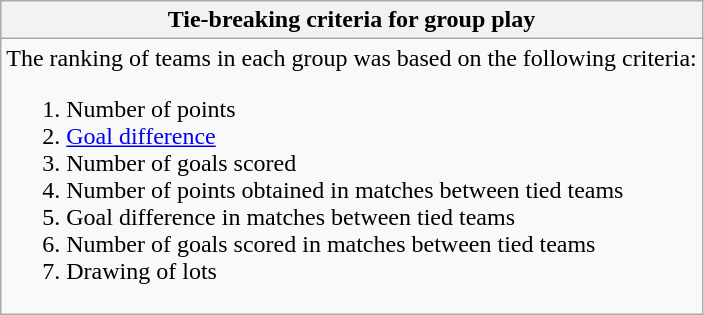<table class="wikitable collapsible collapsed">
<tr>
<th>Tie-breaking criteria for group play</th>
</tr>
<tr>
<td>The ranking of teams in each group was based on the following criteria:<br><ol><li>Number of points</li><li><a href='#'>Goal difference</a></li><li>Number of goals scored</li><li>Number of points obtained in matches between tied teams</li><li>Goal difference in matches between tied teams</li><li>Number of goals scored in matches between tied teams</li><li>Drawing of lots</li></ol></td>
</tr>
</table>
